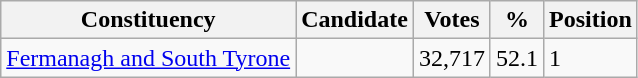<table class="wikitable sortable">
<tr>
<th>Constituency</th>
<th>Candidate</th>
<th>Votes</th>
<th>%</th>
<th>Position</th>
</tr>
<tr>
<td><a href='#'>Fermanagh and South Tyrone</a></td>
<td></td>
<td>32,717</td>
<td>52.1</td>
<td>1</td>
</tr>
</table>
